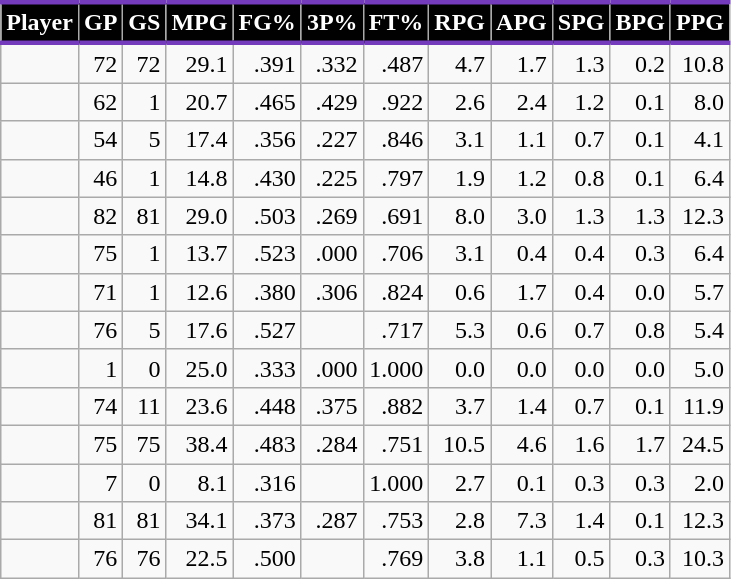<table class="wikitable sortable" style="text-align:right;">
<tr>
<th style="background:#010101; color:#FFFFFF; border-top:#753BBD 3px solid; border-bottom:#753BBD 3px solid;">Player</th>
<th style="background:#010101; color:#FFFFFF; border-top:#753BBD 3px solid; border-bottom:#753BBD 3px solid;">GP</th>
<th style="background:#010101; color:#FFFFFF; border-top:#753BBD 3px solid; border-bottom:#753BBD 3px solid;">GS</th>
<th style="background:#010101; color:#FFFFFF; border-top:#753BBD 3px solid; border-bottom:#753BBD 3px solid;">MPG</th>
<th style="background:#010101; color:#FFFFFF; border-top:#753BBD 3px solid; border-bottom:#753BBD 3px solid;">FG%</th>
<th style="background:#010101; color:#FFFFFF; border-top:#753BBD 3px solid; border-bottom:#753BBD 3px solid;">3P%</th>
<th style="background:#010101; color:#FFFFFF; border-top:#753BBD 3px solid; border-bottom:#753BBD 3px solid;">FT%</th>
<th style="background:#010101; color:#FFFFFF; border-top:#753BBD 3px solid; border-bottom:#753BBD 3px solid;">RPG</th>
<th style="background:#010101; color:#FFFFFF; border-top:#753BBD 3px solid; border-bottom:#753BBD 3px solid;">APG</th>
<th style="background:#010101; color:#FFFFFF; border-top:#753BBD 3px solid; border-bottom:#753BBD 3px solid;">SPG</th>
<th style="background:#010101; color:#FFFFFF; border-top:#753BBD 3px solid; border-bottom:#753BBD 3px solid;">BPG</th>
<th style="background:#010101; color:#FFFFFF; border-top:#753BBD 3px solid; border-bottom:#753BBD 3px solid;">PPG</th>
</tr>
<tr>
<td></td>
<td>72</td>
<td>72</td>
<td>29.1</td>
<td>.391</td>
<td>.332</td>
<td>.487</td>
<td>4.7</td>
<td>1.7</td>
<td>1.3</td>
<td>0.2</td>
<td>10.8</td>
</tr>
<tr>
<td></td>
<td>62</td>
<td>1</td>
<td>20.7</td>
<td>.465</td>
<td>.429</td>
<td>.922</td>
<td>2.6</td>
<td>2.4</td>
<td>1.2</td>
<td>0.1</td>
<td>8.0</td>
</tr>
<tr>
<td></td>
<td>54</td>
<td>5</td>
<td>17.4</td>
<td>.356</td>
<td>.227</td>
<td>.846</td>
<td>3.1</td>
<td>1.1</td>
<td>0.7</td>
<td>0.1</td>
<td>4.1</td>
</tr>
<tr>
<td></td>
<td>46</td>
<td>1</td>
<td>14.8</td>
<td>.430</td>
<td>.225</td>
<td>.797</td>
<td>1.9</td>
<td>1.2</td>
<td>0.8</td>
<td>0.1</td>
<td>6.4</td>
</tr>
<tr>
<td></td>
<td>82</td>
<td>81</td>
<td>29.0</td>
<td>.503</td>
<td>.269</td>
<td>.691</td>
<td>8.0</td>
<td>3.0</td>
<td>1.3</td>
<td>1.3</td>
<td>12.3</td>
</tr>
<tr>
<td></td>
<td>75</td>
<td>1</td>
<td>13.7</td>
<td>.523</td>
<td>.000</td>
<td>.706</td>
<td>3.1</td>
<td>0.4</td>
<td>0.4</td>
<td>0.3</td>
<td>6.4</td>
</tr>
<tr>
<td></td>
<td>71</td>
<td>1</td>
<td>12.6</td>
<td>.380</td>
<td>.306</td>
<td>.824</td>
<td>0.6</td>
<td>1.7</td>
<td>0.4</td>
<td>0.0</td>
<td>5.7</td>
</tr>
<tr>
<td></td>
<td>76</td>
<td>5</td>
<td>17.6</td>
<td>.527</td>
<td></td>
<td>.717</td>
<td>5.3</td>
<td>0.6</td>
<td>0.7</td>
<td>0.8</td>
<td>5.4</td>
</tr>
<tr>
<td></td>
<td>1</td>
<td>0</td>
<td>25.0</td>
<td>.333</td>
<td>.000</td>
<td>1.000</td>
<td>0.0</td>
<td>0.0</td>
<td>0.0</td>
<td>0.0</td>
<td>5.0</td>
</tr>
<tr>
<td></td>
<td>74</td>
<td>11</td>
<td>23.6</td>
<td>.448</td>
<td>.375</td>
<td>.882</td>
<td>3.7</td>
<td>1.4</td>
<td>0.7</td>
<td>0.1</td>
<td>11.9</td>
</tr>
<tr>
<td></td>
<td>75</td>
<td>75</td>
<td>38.4</td>
<td>.483</td>
<td>.284</td>
<td>.751</td>
<td>10.5</td>
<td>4.6</td>
<td>1.6</td>
<td>1.7</td>
<td>24.5</td>
</tr>
<tr>
<td></td>
<td>7</td>
<td>0</td>
<td>8.1</td>
<td>.316</td>
<td></td>
<td>1.000</td>
<td>2.7</td>
<td>0.1</td>
<td>0.3</td>
<td>0.3</td>
<td>2.0</td>
</tr>
<tr>
<td></td>
<td>81</td>
<td>81</td>
<td>34.1</td>
<td>.373</td>
<td>.287</td>
<td>.753</td>
<td>2.8</td>
<td>7.3</td>
<td>1.4</td>
<td>0.1</td>
<td>12.3</td>
</tr>
<tr>
<td></td>
<td>76</td>
<td>76</td>
<td>22.5</td>
<td>.500</td>
<td></td>
<td>.769</td>
<td>3.8</td>
<td>1.1</td>
<td>0.5</td>
<td>0.3</td>
<td>10.3</td>
</tr>
</table>
